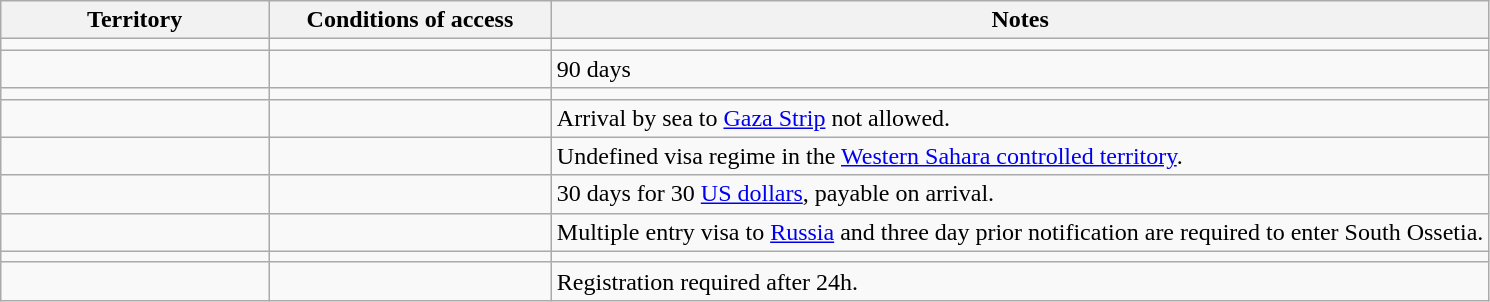<table class="wikitable" style="text-align: left; table-layout: fixed;">
<tr>
<th style="width:18%;">Territory</th>
<th style="width:19%;">Conditions of access</th>
<th>Notes</th>
</tr>
<tr>
<td></td>
<td></td>
<td></td>
</tr>
<tr>
<td></td>
<td></td>
<td>90 days</td>
</tr>
<tr>
<td></td>
<td></td>
<td></td>
</tr>
<tr>
<td></td>
<td></td>
<td>Arrival by sea to <a href='#'>Gaza Strip</a> not allowed.</td>
</tr>
<tr>
<td></td>
<td></td>
<td>Undefined visa regime in the <a href='#'>Western Sahara controlled territory</a>.</td>
</tr>
<tr>
<td></td>
<td></td>
<td>30 days for 30 <a href='#'>US dollars</a>, payable on arrival.</td>
</tr>
<tr>
<td></td>
<td></td>
<td>Multiple entry visa to <a href='#'>Russia</a> and three day prior notification are required to enter South Ossetia.</td>
</tr>
<tr>
<td></td>
<td></td>
<td></td>
</tr>
<tr>
<td></td>
<td></td>
<td>Registration required after 24h.</td>
</tr>
</table>
